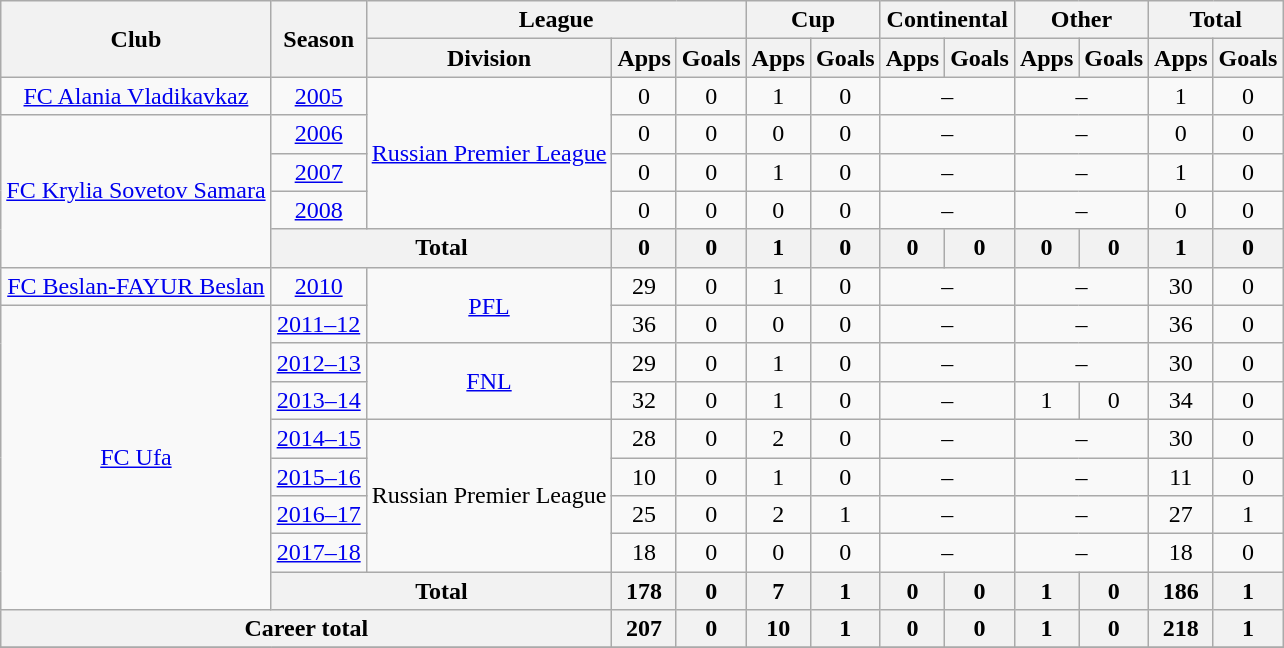<table class="wikitable" style="text-align: center;">
<tr>
<th rowspan=2>Club</th>
<th rowspan=2>Season</th>
<th colspan=3>League</th>
<th colspan=2>Cup</th>
<th colspan=2>Continental</th>
<th colspan=2>Other</th>
<th colspan=2>Total</th>
</tr>
<tr>
<th>Division</th>
<th>Apps</th>
<th>Goals</th>
<th>Apps</th>
<th>Goals</th>
<th>Apps</th>
<th>Goals</th>
<th>Apps</th>
<th>Goals</th>
<th>Apps</th>
<th>Goals</th>
</tr>
<tr>
<td><a href='#'>FC Alania Vladikavkaz</a></td>
<td><a href='#'>2005</a></td>
<td rowspan=4><a href='#'>Russian Premier League</a></td>
<td>0</td>
<td>0</td>
<td>1</td>
<td>0</td>
<td colspan=2>–</td>
<td colspan=2>–</td>
<td>1</td>
<td>0</td>
</tr>
<tr>
<td rowspan=4><a href='#'>FC Krylia Sovetov Samara</a></td>
<td><a href='#'>2006</a></td>
<td>0</td>
<td>0</td>
<td>0</td>
<td>0</td>
<td colspan=2>–</td>
<td colspan=2>–</td>
<td>0</td>
<td>0</td>
</tr>
<tr>
<td><a href='#'>2007</a></td>
<td>0</td>
<td>0</td>
<td>1</td>
<td>0</td>
<td colspan=2>–</td>
<td colspan=2>–</td>
<td>1</td>
<td>0</td>
</tr>
<tr>
<td><a href='#'>2008</a></td>
<td>0</td>
<td>0</td>
<td>0</td>
<td>0</td>
<td colspan=2>–</td>
<td colspan=2>–</td>
<td>0</td>
<td>0</td>
</tr>
<tr>
<th colspan=2>Total</th>
<th>0</th>
<th>0</th>
<th>1</th>
<th>0</th>
<th>0</th>
<th>0</th>
<th>0</th>
<th>0</th>
<th>1</th>
<th>0</th>
</tr>
<tr>
<td><a href='#'>FC Beslan-FAYUR Beslan</a></td>
<td><a href='#'>2010</a></td>
<td rowspan=2><a href='#'>PFL</a></td>
<td>29</td>
<td>0</td>
<td>1</td>
<td>0</td>
<td colspan=2>–</td>
<td colspan=2>–</td>
<td>30</td>
<td>0</td>
</tr>
<tr>
<td rowspan=8><a href='#'>FC Ufa</a></td>
<td><a href='#'>2011–12</a></td>
<td>36</td>
<td>0</td>
<td>0</td>
<td>0</td>
<td colspan=2>–</td>
<td colspan=2>–</td>
<td>36</td>
<td>0</td>
</tr>
<tr>
<td><a href='#'>2012–13</a></td>
<td rowspan=2><a href='#'>FNL</a></td>
<td>29</td>
<td>0</td>
<td>1</td>
<td>0</td>
<td colspan=2>–</td>
<td colspan=2>–</td>
<td>30</td>
<td>0</td>
</tr>
<tr>
<td><a href='#'>2013–14</a></td>
<td>32</td>
<td>0</td>
<td>1</td>
<td>0</td>
<td colspan=2>–</td>
<td>1</td>
<td>0</td>
<td>34</td>
<td>0</td>
</tr>
<tr>
<td><a href='#'>2014–15</a></td>
<td rowspan=4>Russian Premier League</td>
<td>28</td>
<td>0</td>
<td>2</td>
<td>0</td>
<td colspan=2>–</td>
<td colspan=2>–</td>
<td>30</td>
<td>0</td>
</tr>
<tr>
<td><a href='#'>2015–16</a></td>
<td>10</td>
<td>0</td>
<td>1</td>
<td>0</td>
<td colspan=2>–</td>
<td colspan=2>–</td>
<td>11</td>
<td>0</td>
</tr>
<tr>
<td><a href='#'>2016–17</a></td>
<td>25</td>
<td>0</td>
<td>2</td>
<td>1</td>
<td colspan=2>–</td>
<td colspan=2>–</td>
<td>27</td>
<td>1</td>
</tr>
<tr>
<td><a href='#'>2017–18</a></td>
<td>18</td>
<td>0</td>
<td>0</td>
<td>0</td>
<td colspan=2>–</td>
<td colspan=2>–</td>
<td>18</td>
<td>0</td>
</tr>
<tr>
<th colspan=2>Total</th>
<th>178</th>
<th>0</th>
<th>7</th>
<th>1</th>
<th>0</th>
<th>0</th>
<th>1</th>
<th>0</th>
<th>186</th>
<th>1</th>
</tr>
<tr>
<th colspan=3>Career total</th>
<th>207</th>
<th>0</th>
<th>10</th>
<th>1</th>
<th>0</th>
<th>0</th>
<th>1</th>
<th>0</th>
<th>218</th>
<th>1</th>
</tr>
<tr>
</tr>
</table>
